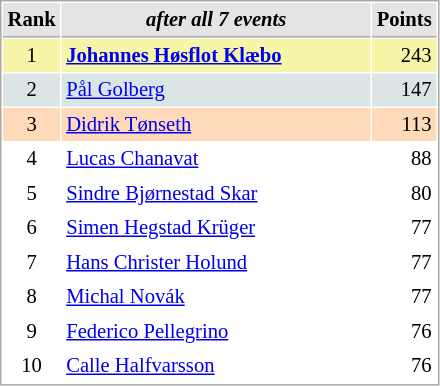<table cellspacing="1" cellpadding="3" style="border:1px solid #AAAAAA;font-size:86%">
<tr style="background-color: #E4E4E4;">
<th style="border-bottom:1px solid #AAAAAA" width=10>Rank</th>
<th style="border-bottom:1px solid #AAAAAA" width=200><em>after all 7 events</em></th>
<th style="border-bottom:1px solid #AAAAAA" width=20 align=right>Points</th>
</tr>
<tr style="background:#f7f6a8;">
<td align=center>1</td>
<td><strong> <a href='#'>Johannes Høsflot Klæbo</a></strong></td>
<td align=right>243</td>
</tr>
<tr style="background:#dce5e5;">
<td align=center>2</td>
<td> <a href='#'>Pål Golberg</a></td>
<td align=right>147</td>
</tr>
<tr style="background:#ffdab9;">
<td align=center>3</td>
<td> <a href='#'>Didrik Tønseth</a></td>
<td align=right>113</td>
</tr>
<tr>
<td align=center>4</td>
<td> <a href='#'>Lucas Chanavat</a></td>
<td align=right>88</td>
</tr>
<tr>
<td align=center>5</td>
<td> <a href='#'>Sindre Bjørnestad Skar</a></td>
<td align=right>80</td>
</tr>
<tr>
<td align=center>6</td>
<td> <a href='#'>Simen Hegstad Krüger</a></td>
<td align=right>77</td>
</tr>
<tr>
<td align=center>7</td>
<td> <a href='#'>Hans Christer Holund</a></td>
<td align=right>77</td>
</tr>
<tr>
<td align=center>8</td>
<td> <a href='#'>Michal Novák</a></td>
<td align=right>77</td>
</tr>
<tr>
<td align=center>9</td>
<td> <a href='#'>Federico Pellegrino</a></td>
<td align=right>76</td>
</tr>
<tr>
<td align=center>10</td>
<td> <a href='#'>Calle Halfvarsson</a></td>
<td align=right>76</td>
</tr>
</table>
